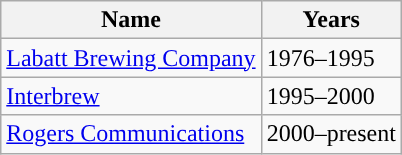<table class="wikitable">
<tr>
<th>Name</th>
<th>Years</th>
</tr>
<tr>
<td><a href='#'>Labatt Brewing Company</a></td>
<td>1976–1995</td>
</tr>
<tr>
<td><a href='#'>Interbrew</a></td>
<td>1995–2000</td>
</tr>
<tr>
<td><a href='#'>Rogers Communications</a></td>
<td>2000–present</td>
</tr>
</table>
